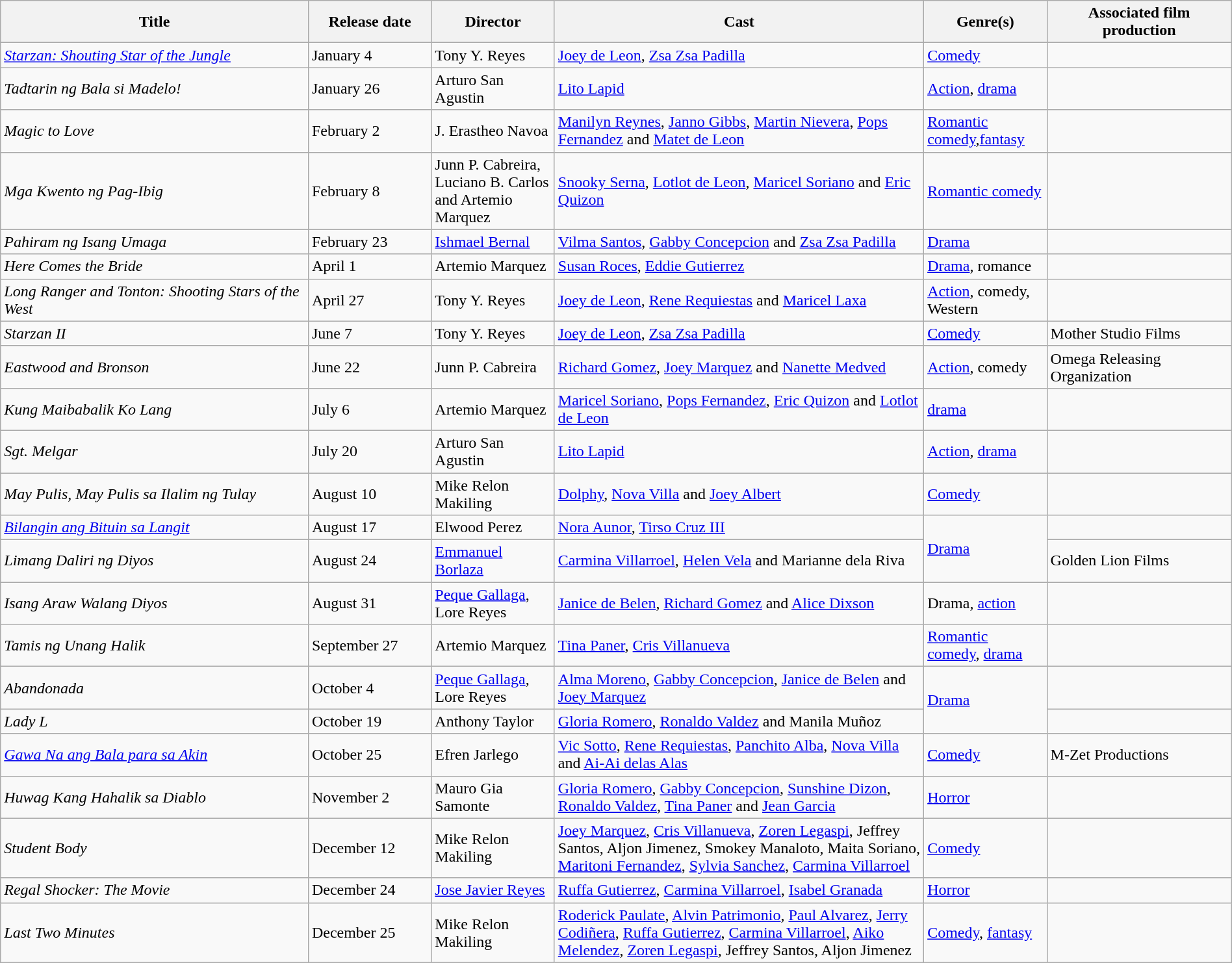<table class="wikitable" style="width:100%;">
<tr>
<th style="width:25%;">Title</th>
<th style="width:10%;">Release date</th>
<th style="width:10%;">Director</th>
<th style="width:30%;">Cast</th>
<th style="width:10%;">Genre(s)</th>
<th style="width:15%;">Associated film production</th>
</tr>
<tr>
<td><em><a href='#'>Starzan: Shouting Star of the Jungle</a></em></td>
<td>January 4</td>
<td>Tony Y. Reyes</td>
<td><a href='#'>Joey de Leon</a>, <a href='#'>Zsa Zsa Padilla</a></td>
<td><a href='#'>Comedy</a></td>
<td></td>
</tr>
<tr>
<td><em>Tadtarin ng Bala si Madelo!</em></td>
<td>January 26</td>
<td>Arturo San Agustin</td>
<td><a href='#'>Lito Lapid</a></td>
<td><a href='#'>Action</a>, <a href='#'>drama</a></td>
<td></td>
</tr>
<tr>
<td><em>Magic to Love</em></td>
<td>February 2</td>
<td>J. Erastheo Navoa</td>
<td><a href='#'>Manilyn Reynes</a>, <a href='#'>Janno Gibbs</a>, <a href='#'>Martin Nievera</a>, <a href='#'>Pops Fernandez</a> and <a href='#'>Matet de Leon</a></td>
<td><a href='#'>Romantic comedy</a>,<a href='#'>fantasy</a></td>
<td></td>
</tr>
<tr>
<td><em>Mga Kwento ng Pag-Ibig</em></td>
<td>February 8</td>
<td>Junn P. Cabreira, Luciano B. Carlos and Artemio Marquez</td>
<td><a href='#'>Snooky Serna</a>, <a href='#'>Lotlot de Leon</a>, <a href='#'>Maricel Soriano</a> and <a href='#'>Eric Quizon</a></td>
<td><a href='#'>Romantic comedy</a></td>
<td></td>
</tr>
<tr>
<td><em>Pahiram ng Isang Umaga</em></td>
<td>February 23</td>
<td><a href='#'>Ishmael Bernal</a></td>
<td><a href='#'>Vilma Santos</a>, <a href='#'>Gabby Concepcion</a> and <a href='#'>Zsa Zsa Padilla</a></td>
<td><a href='#'>Drama</a></td>
<td></td>
</tr>
<tr>
<td><em>Here Comes the Bride</em></td>
<td>April 1</td>
<td>Artemio Marquez</td>
<td><a href='#'>Susan Roces</a>, <a href='#'>Eddie Gutierrez</a></td>
<td><a href='#'>Drama</a>, romance</td>
<td></td>
</tr>
<tr>
<td><em>Long Ranger and Tonton: Shooting Stars of the West</em></td>
<td>April 27</td>
<td>Tony Y. Reyes</td>
<td><a href='#'>Joey de Leon</a>, <a href='#'>Rene Requiestas</a> and <a href='#'>Maricel Laxa</a></td>
<td><a href='#'>Action</a>, comedy, Western</td>
<td></td>
</tr>
<tr>
<td><em>Starzan II</em></td>
<td>June 7</td>
<td>Tony Y. Reyes</td>
<td><a href='#'>Joey de Leon</a>, <a href='#'>Zsa Zsa Padilla</a></td>
<td><a href='#'>Comedy</a></td>
<td>Mother Studio Films</td>
</tr>
<tr>
<td><em>Eastwood and Bronson</em></td>
<td>June 22</td>
<td>Junn P. Cabreira</td>
<td><a href='#'>Richard Gomez</a>, <a href='#'>Joey Marquez</a> and <a href='#'>Nanette Medved</a></td>
<td><a href='#'>Action</a>, comedy</td>
<td>Omega Releasing Organization</td>
</tr>
<tr>
<td><em>Kung Maibabalik Ko Lang</em></td>
<td>July 6</td>
<td>Artemio Marquez</td>
<td><a href='#'>Maricel Soriano</a>, <a href='#'>Pops Fernandez</a>, <a href='#'>Eric Quizon</a> and <a href='#'>Lotlot de Leon</a></td>
<td><a href='#'>drama</a></td>
<td></td>
</tr>
<tr>
<td><em>Sgt. Melgar</em></td>
<td>July 20</td>
<td>Arturo San Agustin</td>
<td><a href='#'>Lito Lapid</a></td>
<td><a href='#'>Action</a>, <a href='#'>drama</a></td>
<td></td>
</tr>
<tr>
<td><em>May Pulis, May Pulis sa Ilalim ng Tulay</em></td>
<td>August 10</td>
<td>Mike Relon Makiling</td>
<td><a href='#'>Dolphy</a>, <a href='#'>Nova Villa</a> and <a href='#'>Joey Albert</a></td>
<td><a href='#'>Comedy</a></td>
<td></td>
</tr>
<tr>
<td><em><a href='#'>Bilangin ang Bituin sa Langit</a></em></td>
<td>August 17</td>
<td>Elwood Perez</td>
<td><a href='#'>Nora Aunor</a>, <a href='#'>Tirso Cruz III</a></td>
<td rowspan="2"><a href='#'>Drama</a></td>
<td></td>
</tr>
<tr>
<td><em>Limang Daliri ng Diyos</em></td>
<td>August 24</td>
<td><a href='#'>Emmanuel Borlaza</a></td>
<td><a href='#'>Carmina Villarroel</a>, <a href='#'>Helen Vela</a> and Marianne dela Riva</td>
<td>Golden Lion Films</td>
</tr>
<tr>
<td><em>Isang Araw Walang Diyos</em></td>
<td>August 31</td>
<td><a href='#'>Peque Gallaga</a>, Lore Reyes</td>
<td><a href='#'>Janice de Belen</a>, <a href='#'>Richard Gomez</a> and <a href='#'>Alice Dixson</a></td>
<td>Drama, <a href='#'>action</a></td>
<td></td>
</tr>
<tr>
<td><em>Tamis ng Unang Halik</em></td>
<td>September 27</td>
<td>Artemio Marquez</td>
<td><a href='#'>Tina Paner</a>, <a href='#'>Cris Villanueva</a></td>
<td><a href='#'>Romantic comedy</a>, <a href='#'>drama</a></td>
<td></td>
</tr>
<tr>
<td><em>Abandonada</em></td>
<td>October 4</td>
<td><a href='#'>Peque Gallaga</a>, Lore Reyes</td>
<td><a href='#'>Alma Moreno</a>, <a href='#'>Gabby Concepcion</a>, <a href='#'>Janice de Belen</a> and <a href='#'>Joey Marquez</a></td>
<td rowspan="2"><a href='#'>Drama</a></td>
<td></td>
</tr>
<tr>
<td><em>Lady L</em></td>
<td>October 19</td>
<td>Anthony Taylor</td>
<td><a href='#'>Gloria Romero</a>, <a href='#'>Ronaldo Valdez</a> and Manila Muñoz</td>
<td></td>
</tr>
<tr>
<td><em><a href='#'>Gawa Na ang Bala para sa Akin</a></em></td>
<td>October 25</td>
<td>Efren Jarlego</td>
<td><a href='#'>Vic Sotto</a>, <a href='#'>Rene Requiestas</a>, <a href='#'>Panchito Alba</a>, <a href='#'>Nova Villa</a> and <a href='#'>Ai-Ai delas Alas</a></td>
<td><a href='#'>Comedy</a></td>
<td>M-Zet Productions</td>
</tr>
<tr>
<td><em>Huwag Kang Hahalik sa Diablo</em></td>
<td>November 2</td>
<td>Mauro Gia Samonte</td>
<td><a href='#'>Gloria Romero</a>, <a href='#'>Gabby Concepcion</a>, <a href='#'>Sunshine Dizon</a>, <a href='#'>Ronaldo Valdez</a>, <a href='#'>Tina Paner</a> and <a href='#'>Jean Garcia</a></td>
<td><a href='#'>Horror</a></td>
<td></td>
</tr>
<tr>
<td><em>Student Body</em></td>
<td>December 12</td>
<td>Mike Relon Makiling</td>
<td><a href='#'>Joey Marquez</a>, <a href='#'>Cris Villanueva</a>, <a href='#'>Zoren Legaspi</a>, Jeffrey Santos, Aljon Jimenez, Smokey Manaloto, Maita Soriano, <a href='#'>Maritoni Fernandez</a>, <a href='#'>Sylvia Sanchez</a>, <a href='#'>Carmina Villarroel</a></td>
<td><a href='#'>Comedy</a></td>
<td></td>
</tr>
<tr>
<td><em>Regal Shocker: The Movie</em></td>
<td>December 24</td>
<td><a href='#'>Jose Javier Reyes</a></td>
<td><a href='#'>Ruffa Gutierrez</a>, <a href='#'>Carmina Villarroel</a>, <a href='#'>Isabel Granada</a></td>
<td><a href='#'>Horror</a></td>
<td></td>
</tr>
<tr>
<td><em>Last Two Minutes</em></td>
<td>December 25</td>
<td>Mike Relon Makiling</td>
<td><a href='#'>Roderick Paulate</a>, <a href='#'>Alvin Patrimonio</a>, <a href='#'>Paul Alvarez</a>, <a href='#'>Jerry Codiñera</a>, <a href='#'>Ruffa Gutierrez</a>, <a href='#'>Carmina Villarroel</a>, <a href='#'>Aiko Melendez</a>, <a href='#'>Zoren Legaspi</a>, Jeffrey Santos, Aljon Jimenez</td>
<td><a href='#'>Comedy</a>, <a href='#'>fantasy</a></td>
<td></td>
</tr>
</table>
